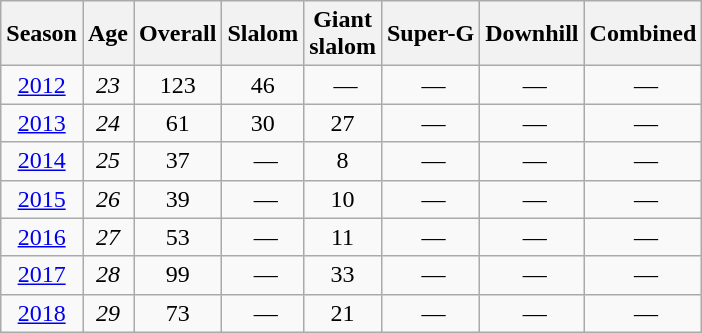<table class=wikitable style="text-align:center">
<tr>
<th>Season</th>
<th>Age</th>
<th>Overall</th>
<th>Slalom</th>
<th>Giant<br>slalom</th>
<th>Super-G</th>
<th>Downhill</th>
<th>Combined</th>
</tr>
<tr>
<td><a href='#'>2012</a></td>
<td><em>23</em></td>
<td>123</td>
<td>46</td>
<td> —</td>
<td> —</td>
<td> —</td>
<td> —</td>
</tr>
<tr>
<td><a href='#'>2013</a></td>
<td><em>24</em></td>
<td>61</td>
<td>30</td>
<td>27</td>
<td> —</td>
<td> —</td>
<td> —</td>
</tr>
<tr>
<td><a href='#'>2014</a></td>
<td><em>25</em></td>
<td>37</td>
<td> —</td>
<td>8</td>
<td> —</td>
<td> —</td>
<td> —</td>
</tr>
<tr>
<td><a href='#'>2015</a></td>
<td><em>26</em></td>
<td>39</td>
<td> —</td>
<td>10</td>
<td> —</td>
<td> —</td>
<td> —</td>
</tr>
<tr>
<td><a href='#'>2016</a></td>
<td><em>27</em></td>
<td>53</td>
<td> —</td>
<td>11</td>
<td> —</td>
<td> —</td>
<td> —</td>
</tr>
<tr>
<td><a href='#'>2017</a></td>
<td><em>28</em></td>
<td>99</td>
<td> —</td>
<td>33</td>
<td> —</td>
<td> —</td>
<td> —</td>
</tr>
<tr>
<td><a href='#'>2018</a></td>
<td><em>29</em></td>
<td>73</td>
<td> —</td>
<td>21</td>
<td> —</td>
<td> —</td>
<td> —</td>
</tr>
</table>
